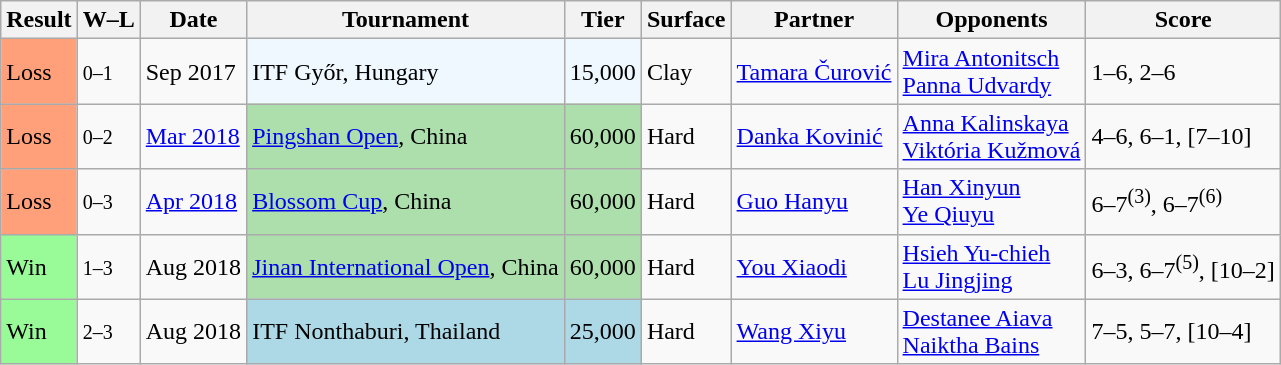<table class="sortable wikitable">
<tr>
<th>Result</th>
<th class=unsortable>W–L</th>
<th>Date</th>
<th>Tournament</th>
<th>Tier</th>
<th>Surface</th>
<th>Partner</th>
<th>Opponents</th>
<th class=unsortable>Score</th>
</tr>
<tr>
<td bgcolor=ffa07a>Loss</td>
<td><small>0–1</small></td>
<td>Sep 2017</td>
<td bgcolor=#f0f8ff>ITF Győr, Hungary</td>
<td bgcolor=#f0f8ff>15,000</td>
<td>Clay</td>
<td> <a href='#'>Tamara Čurović</a></td>
<td> <a href='#'>Mira Antonitsch</a> <br>  <a href='#'>Panna Udvardy</a></td>
<td>1–6, 2–6</td>
</tr>
<tr>
<td bgcolor=ffa07a>Loss</td>
<td><small>0–2</small></td>
<td><a href='#'>Mar 2018</a></td>
<td bgcolor=addfad><a href='#'>Pingshan Open</a>, China</td>
<td bgcolor=addfad>60,000</td>
<td>Hard</td>
<td> <a href='#'>Danka Kovinić</a></td>
<td> <a href='#'>Anna Kalinskaya</a> <br>  <a href='#'>Viktória Kužmová</a></td>
<td>4–6, 6–1, [7–10]</td>
</tr>
<tr>
<td bgcolor=ffa07a>Loss</td>
<td><small>0–3</small></td>
<td><a href='#'>Apr 2018</a></td>
<td bgcolor=addfad><a href='#'>Blossom Cup</a>, China</td>
<td bgcolor=addfad>60,000</td>
<td>Hard</td>
<td> <a href='#'>Guo Hanyu</a></td>
<td> <a href='#'>Han Xinyun</a> <br>  <a href='#'>Ye Qiuyu</a></td>
<td>6–7<sup>(3)</sup>, 6–7<sup>(6)</sup></td>
</tr>
<tr>
<td bgcolor=98FB98>Win</td>
<td><small>1–3</small></td>
<td>Aug 2018</td>
<td style="background:#addfad;"><a href='#'>Jinan International Open</a>, China</td>
<td style="background:#addfad;">60,000</td>
<td>Hard</td>
<td> <a href='#'>You Xiaodi</a></td>
<td> <a href='#'>Hsieh Yu-chieh</a> <br>  <a href='#'>Lu Jingjing</a></td>
<td>6–3, 6–7<sup>(5)</sup>, [10–2]</td>
</tr>
<tr>
<td bgcolor="#98fb98">Win</td>
<td><small>2–3</small></td>
<td>Aug 2018</td>
<td style="background:lightblue;">ITF Nonthaburi, Thailand</td>
<td style="background:lightblue;">25,000</td>
<td>Hard</td>
<td> <a href='#'>Wang Xiyu</a></td>
<td> <a href='#'>Destanee Aiava</a> <br>  <a href='#'>Naiktha Bains</a></td>
<td>7–5, 5–7, [10–4]</td>
</tr>
</table>
